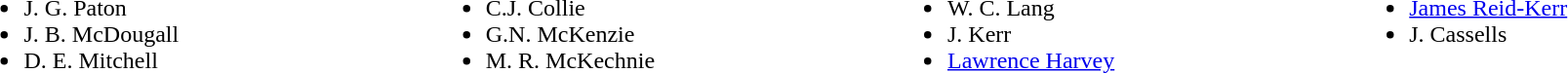<table style="width:100%;">
<tr>
<td style="vertical-align:top; width:20%;"><br><ul><li> J. G. Paton</li><li> J. B. McDougall</li><li> D. E. Mitchell</li></ul></td>
<td style="vertical-align:top; width:20%;"><br><ul><li> C.J. Collie</li><li> G.N. McKenzie</li><li> M. R. McKechnie</li></ul></td>
<td style="vertical-align:top; width:20%;"><br><ul><li> W. C. Lang</li><li> J. Kerr</li><li> <a href='#'>Lawrence Harvey</a></li></ul></td>
<td style="vertical-align:top; width:20%;"><br><ul><li> <a href='#'>James Reid-Kerr</a></li><li> J. Cassells</li></ul></td>
</tr>
</table>
